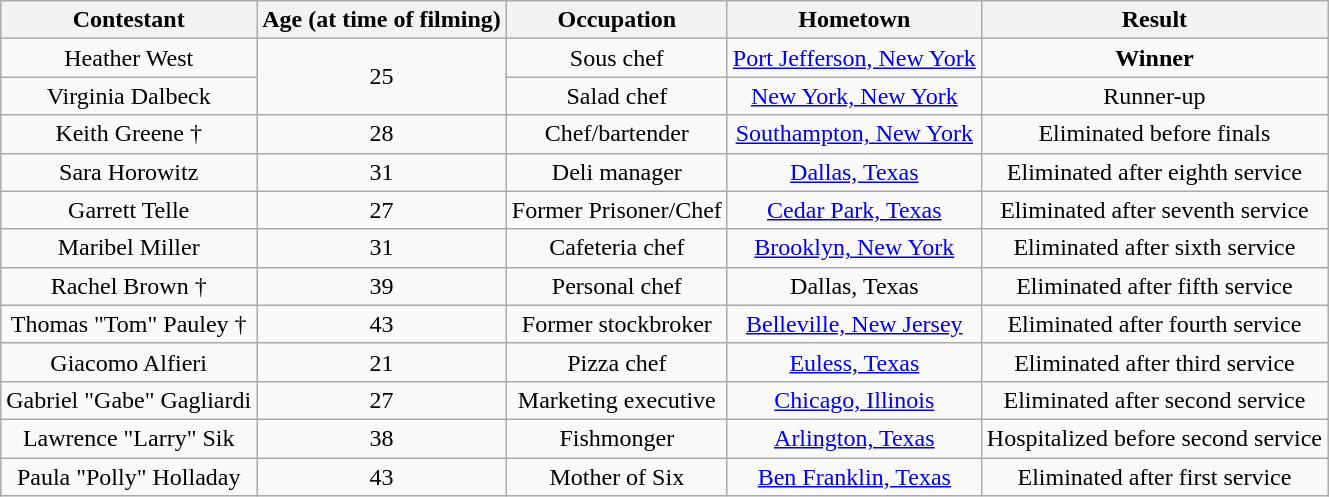<table class="wikitable sortable" style=text-align:center>
<tr>
<th>Contestant</th>
<th>Age (at time of filming)</th>
<th>Occupation</th>
<th>Hometown</th>
<th>Result</th>
</tr>
<tr>
<td>Heather West</td>
<td rowspan="2">25</td>
<td>Sous chef</td>
<td><a href='#'>Port Jefferson, New York</a></td>
<td><strong>Winner</strong></td>
</tr>
<tr>
<td>Virginia Dalbeck</td>
<td>Salad chef</td>
<td><a href='#'>New York, New York</a></td>
<td>Runner-up</td>
</tr>
<tr>
<td>Keith Greene †</td>
<td>28</td>
<td>Chef/bartender</td>
<td><a href='#'>Southampton, New York</a></td>
<td>Eliminated before finals</td>
</tr>
<tr>
<td>Sara Horowitz</td>
<td>31</td>
<td>Deli manager</td>
<td><a href='#'>Dallas, Texas</a></td>
<td>Eliminated after eighth service</td>
</tr>
<tr>
<td>Garrett Telle</td>
<td>27</td>
<td>Former Prisoner/Chef</td>
<td><a href='#'>Cedar Park, Texas</a></td>
<td>Eliminated after seventh service</td>
</tr>
<tr>
<td>Maribel Miller</td>
<td>31</td>
<td>Cafeteria chef</td>
<td><a href='#'>Brooklyn, New York</a></td>
<td>Eliminated after sixth service</td>
</tr>
<tr>
<td>Rachel Brown †</td>
<td>39</td>
<td>Personal chef</td>
<td>Dallas, Texas</td>
<td>Eliminated after fifth service</td>
</tr>
<tr>
<td>Thomas "Tom" Pauley †</td>
<td>43</td>
<td>Former stockbroker</td>
<td><a href='#'>Belleville, New Jersey</a></td>
<td>Eliminated after fourth service</td>
</tr>
<tr>
<td>Giacomo Alfieri</td>
<td>21</td>
<td>Pizza chef</td>
<td><a href='#'>Euless, Texas</a></td>
<td>Eliminated after third service</td>
</tr>
<tr>
<td>Gabriel "Gabe" Gagliardi</td>
<td>27</td>
<td>Marketing executive</td>
<td><a href='#'>Chicago, Illinois</a></td>
<td>Eliminated after second service</td>
</tr>
<tr>
<td>Lawrence "Larry" Sik</td>
<td>38</td>
<td>Fishmonger</td>
<td><a href='#'>Arlington, Texas</a></td>
<td>Hospitalized before second service</td>
</tr>
<tr>
<td>Paula "Polly" Holladay</td>
<td>43</td>
<td>Mother of Six</td>
<td><a href='#'>Ben Franklin, Texas</a></td>
<td>Eliminated after first service</td>
</tr>
</table>
